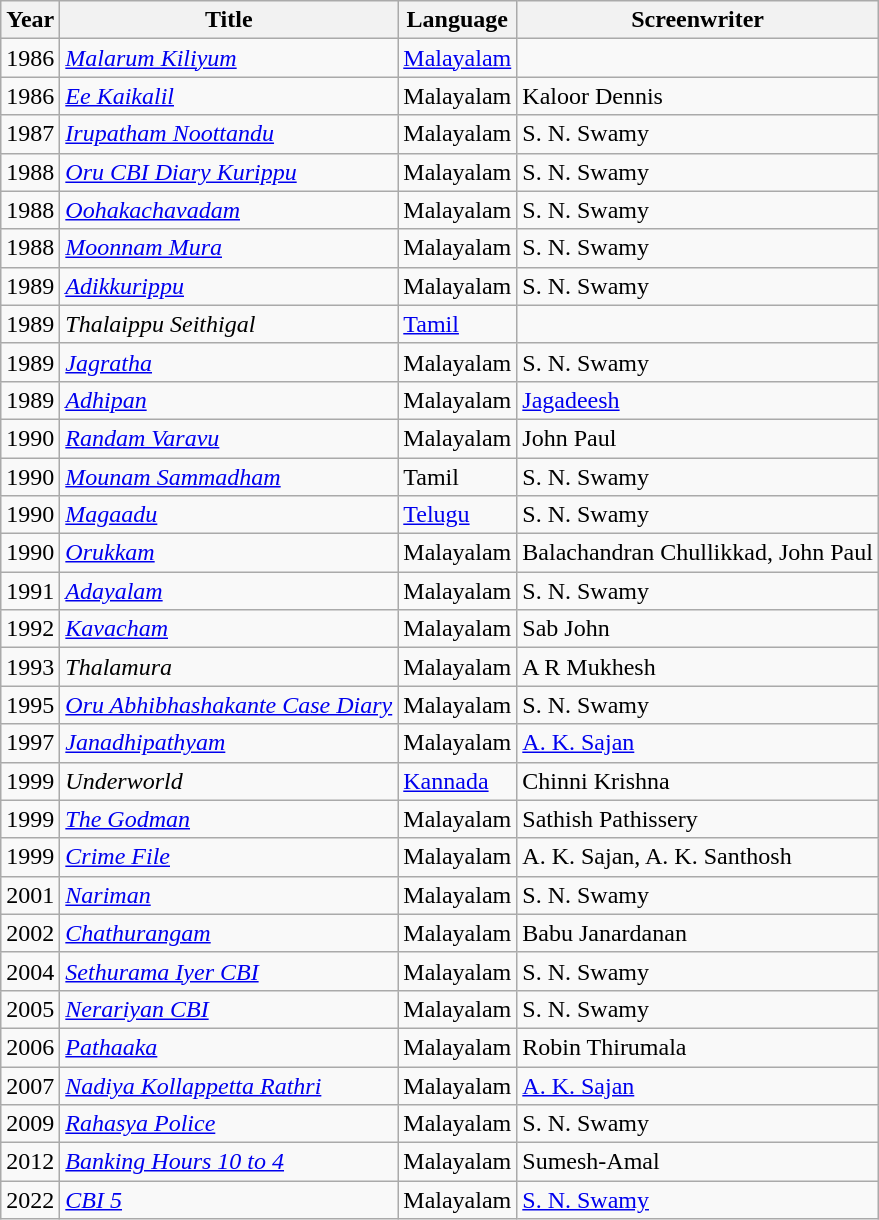<table class="wikitable">
<tr>
<th>Year</th>
<th>Title</th>
<th>Language</th>
<th>Screenwriter</th>
</tr>
<tr>
<td>1986</td>
<td><em><a href='#'>Malarum Kiliyum</a></em></td>
<td><a href='#'>Malayalam</a></td>
<td></td>
</tr>
<tr>
<td>1986</td>
<td><em><a href='#'>Ee Kaikalil</a></em></td>
<td>Malayalam</td>
<td>Kaloor Dennis</td>
</tr>
<tr>
<td>1987</td>
<td><em><a href='#'>Irupatham Noottandu</a></em></td>
<td>Malayalam</td>
<td>S. N. Swamy</td>
</tr>
<tr>
<td>1988</td>
<td><em><a href='#'>Oru CBI Diary Kurippu</a></em></td>
<td>Malayalam</td>
<td>S. N. Swamy</td>
</tr>
<tr>
<td>1988</td>
<td><em><a href='#'>Oohakachavadam</a></em></td>
<td>Malayalam</td>
<td>S. N. Swamy</td>
</tr>
<tr>
<td>1988</td>
<td><em><a href='#'>Moonnam Mura</a></em></td>
<td>Malayalam</td>
<td>S. N. Swamy</td>
</tr>
<tr>
<td>1989</td>
<td><em><a href='#'>Adikkurippu</a></em></td>
<td>Malayalam</td>
<td>S. N. Swamy</td>
</tr>
<tr>
<td>1989</td>
<td><em>Thalaippu Seithigal</em></td>
<td><a href='#'>Tamil</a></td>
<td></td>
</tr>
<tr>
<td>1989</td>
<td><em><a href='#'>Jagratha</a></em></td>
<td>Malayalam</td>
<td>S. N. Swamy</td>
</tr>
<tr>
<td>1989</td>
<td><em><a href='#'>Adhipan</a></em></td>
<td>Malayalam</td>
<td><a href='#'>Jagadeesh</a></td>
</tr>
<tr>
<td>1990</td>
<td><em><a href='#'>Randam Varavu</a></em></td>
<td>Malayalam</td>
<td>John Paul</td>
</tr>
<tr>
<td>1990</td>
<td><em><a href='#'>Mounam Sammadham</a></em></td>
<td>Tamil</td>
<td>S. N. Swamy</td>
</tr>
<tr>
<td>1990</td>
<td><em><a href='#'>Magaadu</a></em></td>
<td><a href='#'>Telugu</a></td>
<td>S. N. Swamy</td>
</tr>
<tr>
<td>1990</td>
<td><em><a href='#'>Orukkam</a></em></td>
<td>Malayalam</td>
<td>Balachandran Chullikkad, John Paul</td>
</tr>
<tr>
<td>1991</td>
<td><em><a href='#'>Adayalam</a></em></td>
<td>Malayalam</td>
<td>S. N. Swamy</td>
</tr>
<tr>
<td>1992</td>
<td><em><a href='#'>Kavacham</a></em></td>
<td>Malayalam</td>
<td>Sab John</td>
</tr>
<tr>
<td>1993</td>
<td><em>Thalamura</em></td>
<td>Malayalam</td>
<td>A R Mukhesh</td>
</tr>
<tr>
<td>1995</td>
<td><em><a href='#'>Oru Abhibhashakante Case Diary</a></em></td>
<td>Malayalam</td>
<td>S. N. Swamy</td>
</tr>
<tr>
<td>1997</td>
<td><em><a href='#'>Janadhipathyam</a></em></td>
<td>Malayalam</td>
<td><a href='#'>A. K. Sajan</a></td>
</tr>
<tr>
<td>1999</td>
<td><em>Underworld</em></td>
<td><a href='#'>Kannada</a></td>
<td>Chinni Krishna</td>
</tr>
<tr>
<td>1999</td>
<td><em><a href='#'>The Godman</a></em></td>
<td>Malayalam</td>
<td>Sathish Pathissery</td>
</tr>
<tr>
<td>1999</td>
<td><em><a href='#'>Crime File</a></em></td>
<td>Malayalam</td>
<td>A. K. Sajan, A. K. Santhosh</td>
</tr>
<tr>
<td>2001</td>
<td><em><a href='#'>Nariman</a></em></td>
<td>Malayalam</td>
<td>S. N. Swamy</td>
</tr>
<tr>
<td>2002</td>
<td><em><a href='#'>Chathurangam</a></em></td>
<td>Malayalam</td>
<td>Babu Janardanan</td>
</tr>
<tr>
<td>2004</td>
<td><em><a href='#'>Sethurama Iyer CBI</a></em></td>
<td>Malayalam</td>
<td>S. N. Swamy</td>
</tr>
<tr>
<td>2005</td>
<td><em><a href='#'>Nerariyan CBI</a></em></td>
<td>Malayalam</td>
<td>S. N. Swamy</td>
</tr>
<tr>
<td>2006</td>
<td><em><a href='#'>Pathaaka</a></em></td>
<td>Malayalam</td>
<td>Robin Thirumala</td>
</tr>
<tr>
<td>2007</td>
<td><em><a href='#'>Nadiya Kollappetta Rathri</a></em></td>
<td>Malayalam</td>
<td><a href='#'>A. K. Sajan</a></td>
</tr>
<tr>
<td>2009</td>
<td><em><a href='#'>Rahasya Police</a></em></td>
<td>Malayalam</td>
<td>S. N. Swamy</td>
</tr>
<tr>
<td>2012</td>
<td><em><a href='#'>Banking Hours 10 to 4</a></em></td>
<td>Malayalam</td>
<td>Sumesh-Amal</td>
</tr>
<tr>
<td>2022</td>
<td><em><a href='#'>CBI 5</a></em></td>
<td>Malayalam</td>
<td><a href='#'>S. N. Swamy</a></td>
</tr>
</table>
